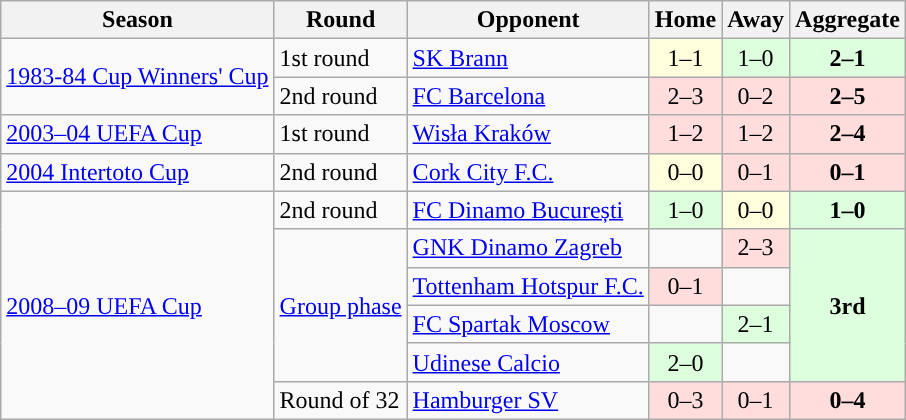<table class="wikitable">
<tr>
<th>Season</th>
<th>Round</th>
<th>Opponent</th>
<th>Home</th>
<th>Away</th>
<th>Aggregate</th>
</tr>
<tr>
<td rowspan=2><a href='#'>1983-84 Cup Winners' Cup</a></td>
<td>1st round</td>
<td> <a href='#'>SK Brann</a></td>
<td bgcolor="#ffffdd" style="text-align:center;">1–1</td>
<td bgcolor="#ddffdd" style="text-align:center;">1–0</td>
<td bgcolor="#ddffdd" style="text-align:center;"><strong>2–1</strong></td>
</tr>
<tr>
<td>2nd round</td>
<td> <a href='#'>FC Barcelona</a></td>
<td bgcolor="#ffdddd" style="text-align:center;">2–3</td>
<td bgcolor="#ffdddd" style="text-align:center;">0–2</td>
<td bgcolor="#ffdddd" style="text-align:center;"><strong>2–5</strong></td>
</tr>
<tr>
<td><a href='#'>2003–04 UEFA Cup</a></td>
<td>1st round</td>
<td> <a href='#'>Wisła Kraków</a></td>
<td bgcolor="#ffdddd" style="text-align:center;">1–2</td>
<td bgcolor="#ffdddd" style="text-align:center;">1–2</td>
<td bgcolor="#ffdddd" style="text-align:center;"><strong>2–4</strong></td>
</tr>
<tr>
<td><a href='#'>2004 Intertoto Cup</a></td>
<td>2nd round</td>
<td> <a href='#'>Cork City F.C.</a></td>
<td bgcolor="#ffffdd" style="text-align:center;">0–0</td>
<td bgcolor="#ffdddd" style="text-align:center;">0–1</td>
<td bgcolor="#ffdddd" style="text-align:center;"><strong>0–1</strong></td>
</tr>
<tr>
<td rowspan=6><a href='#'>2008–09 UEFA Cup</a></td>
<td>2nd round</td>
<td> <a href='#'>FC Dinamo București</a></td>
<td bgcolor="#ddffdd" style="text-align:center;">1–0</td>
<td bgcolor="#ffffdd" style="text-align:center;">0–0</td>
<td bgcolor="#ddffdd" style="text-align:center;"><strong>1–0</strong></td>
</tr>
<tr>
<td rowspan=4><a href='#'>Group phase</a></td>
<td> <a href='#'>GNK Dinamo Zagreb</a></td>
<td></td>
<td bgcolor="#ffdddd" style="text-align:center;">2–3</td>
<td bgcolor="#ddffdd" style="text-align:center;" rowspan=4><strong>3rd</strong></td>
</tr>
<tr>
<td> <a href='#'>Tottenham Hotspur F.C.</a></td>
<td bgcolor="#ffdddd" style="text-align:center;">0–1</td>
<td></td>
</tr>
<tr>
<td> <a href='#'>FC Spartak Moscow</a></td>
<td></td>
<td bgcolor="#ddffdd" style="text-align:center;">2–1</td>
</tr>
<tr>
<td> <a href='#'>Udinese Calcio</a></td>
<td bgcolor="#ddffdd" style="text-align:center;">2–0</td>
<td></td>
</tr>
<tr>
<td>Round of 32</td>
<td> <a href='#'>Hamburger SV</a></td>
<td bgcolor="#ffdddd" style="text-align:center;">0–3</td>
<td bgcolor="#ffdddd" style="text-align:center;">0–1</td>
<td bgcolor="#ffdddd" style="text-align:center;"><strong>0–4</strong></td>
</tr>
</table>
